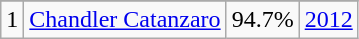<table class="wikitable">
<tr>
</tr>
<tr>
<td>1</td>
<td><a href='#'>Chandler Catanzaro</a></td>
<td><abbr>94.7%</abbr></td>
<td><a href='#'>2012</a></td>
</tr>
</table>
